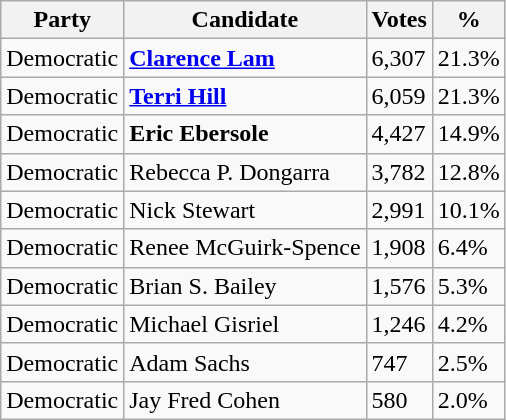<table class="wikitable">
<tr>
<th>Party</th>
<th>Candidate</th>
<th>Votes</th>
<th>%</th>
</tr>
<tr>
<td>Democratic</td>
<td><strong><a href='#'>Clarence Lam</a></strong></td>
<td>6,307</td>
<td>21.3%</td>
</tr>
<tr>
<td>Democratic</td>
<td><strong><a href='#'>Terri Hill</a></strong></td>
<td>6,059</td>
<td>21.3%</td>
</tr>
<tr>
<td>Democratic</td>
<td><strong>Eric Ebersole</strong></td>
<td>4,427</td>
<td>14.9%</td>
</tr>
<tr>
<td>Democratic</td>
<td>Rebecca P. Dongarra</td>
<td>3,782</td>
<td>12.8%</td>
</tr>
<tr>
<td>Democratic</td>
<td>Nick Stewart</td>
<td>2,991</td>
<td>10.1%</td>
</tr>
<tr>
<td>Democratic</td>
<td>Renee McGuirk-Spence</td>
<td>1,908</td>
<td>6.4%</td>
</tr>
<tr>
<td>Democratic</td>
<td>Brian S. Bailey</td>
<td>1,576</td>
<td>5.3%</td>
</tr>
<tr>
<td>Democratic</td>
<td>Michael Gisriel</td>
<td>1,246</td>
<td>4.2%</td>
</tr>
<tr>
<td>Democratic</td>
<td>Adam Sachs</td>
<td>747</td>
<td>2.5%</td>
</tr>
<tr>
<td>Democratic</td>
<td>Jay Fred Cohen</td>
<td>580</td>
<td>2.0%</td>
</tr>
</table>
